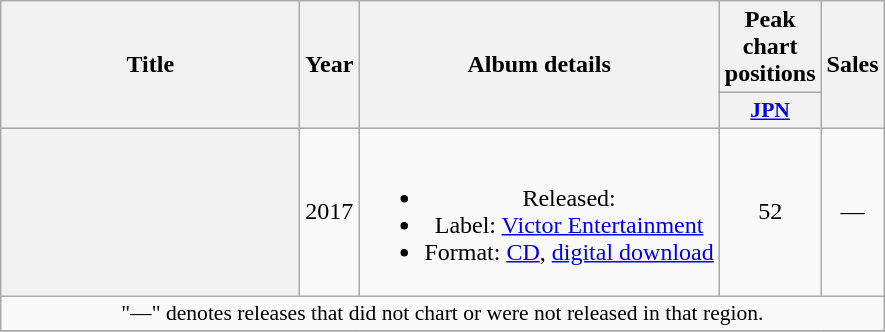<table class="wikitable plainrowheaders" style="text-align:center;">
<tr>
<th scope="col" rowspan="2" style="width:12em;">Title</th>
<th scope="col" rowspan="2">Year</th>
<th scope="col" rowspan="2">Album details</th>
<th scope="col" colspan="1">Peak chart positions</th>
<th scope="col" rowspan="2">Sales</th>
</tr>
<tr>
<th scope="col" style="width:3em;font-size:90%;"><a href='#'>JPN</a><br></th>
</tr>
<tr>
<th scope="row"></th>
<td>2017</td>
<td><br><ul><li>Released: </li><li>Label: <a href='#'>Victor Entertainment</a></li><li>Format: <a href='#'>CD</a>, <a href='#'>digital download</a></li></ul></td>
<td>52</td>
<td>—</td>
</tr>
<tr>
<td colspan="5" style="font-size:90%;">"—" denotes releases that did not chart or were not released in that region.</td>
</tr>
<tr>
</tr>
</table>
